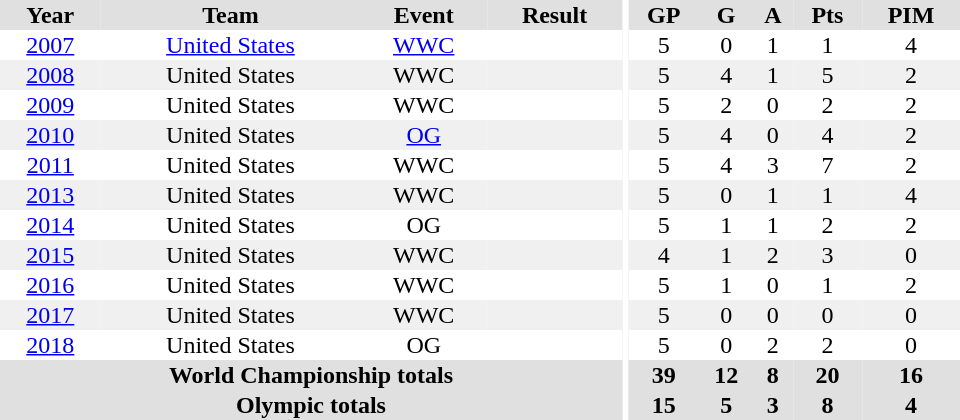<table border="0" cellpadding="1" cellspacing="0" ID="Table3" style="text-align:center; width:40em">
<tr ALIGN="center" bgcolor="#e0e0e0">
<th>Year</th>
<th>Team</th>
<th>Event</th>
<th>Result</th>
<th rowspan="102" bgcolor="#ffffff"></th>
<th>GP</th>
<th>G</th>
<th>A</th>
<th>Pts</th>
<th>PIM</th>
</tr>
<tr>
<td><a href='#'>2007</a></td>
<td><a href='#'>United States</a></td>
<td><a href='#'>WWC</a></td>
<td></td>
<td>5</td>
<td>0</td>
<td>1</td>
<td>1</td>
<td>4</td>
</tr>
<tr bgcolor="#f0f0f0">
<td><a href='#'>2008</a></td>
<td>United States</td>
<td>WWC</td>
<td></td>
<td>5</td>
<td>4</td>
<td>1</td>
<td>5</td>
<td>2</td>
</tr>
<tr>
<td><a href='#'>2009</a></td>
<td>United States</td>
<td>WWC</td>
<td></td>
<td>5</td>
<td>2</td>
<td>0</td>
<td>2</td>
<td>2</td>
</tr>
<tr bgcolor="#f0f0f0">
<td><a href='#'>2010</a></td>
<td>United States</td>
<td><a href='#'>OG</a></td>
<td></td>
<td>5</td>
<td>4</td>
<td>0</td>
<td>4</td>
<td>2</td>
</tr>
<tr>
<td><a href='#'>2011</a></td>
<td>United States</td>
<td>WWC</td>
<td></td>
<td>5</td>
<td>4</td>
<td>3</td>
<td>7</td>
<td>2</td>
</tr>
<tr bgcolor="#f0f0f0">
<td><a href='#'>2013</a></td>
<td>United States</td>
<td>WWC</td>
<td></td>
<td>5</td>
<td>0</td>
<td>1</td>
<td>1</td>
<td>4</td>
</tr>
<tr>
<td><a href='#'>2014</a></td>
<td>United States</td>
<td>OG</td>
<td></td>
<td>5</td>
<td>1</td>
<td>1</td>
<td>2</td>
<td>2</td>
</tr>
<tr bgcolor="#f0f0f0">
<td><a href='#'>2015</a></td>
<td>United States</td>
<td>WWC</td>
<td></td>
<td>4</td>
<td>1</td>
<td>2</td>
<td>3</td>
<td>0</td>
</tr>
<tr>
<td><a href='#'>2016</a></td>
<td>United States</td>
<td>WWC</td>
<td></td>
<td>5</td>
<td>1</td>
<td>0</td>
<td>1</td>
<td>2</td>
</tr>
<tr bgcolor="#f0f0f0">
<td><a href='#'>2017</a></td>
<td>United States</td>
<td>WWC</td>
<td></td>
<td>5</td>
<td>0</td>
<td>0</td>
<td>0</td>
<td>0</td>
</tr>
<tr>
<td><a href='#'>2018</a></td>
<td>United States</td>
<td>OG</td>
<td></td>
<td>5</td>
<td>0</td>
<td>2</td>
<td>2</td>
<td>0</td>
</tr>
<tr bgcolor="#e0e0e0">
<th colspan="4">World Championship totals</th>
<th>39</th>
<th>12</th>
<th>8</th>
<th>20</th>
<th>16</th>
</tr>
<tr bgcolor="#e0e0e0">
<th colspan="4">Olympic totals</th>
<th>15</th>
<th>5</th>
<th>3</th>
<th>8</th>
<th>4</th>
</tr>
</table>
